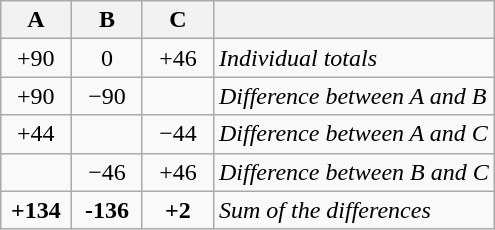<table class="wikitable" align = "right">
<tr>
<th width="40">A</th>
<th width="40">B</th>
<th width="40">C</th>
<th></th>
</tr>
<tr>
<td align="center">+90</td>
<td align="center">0</td>
<td align="center">+46</td>
<td><em>Individual totals</em></td>
</tr>
<tr>
<td align="center">+90</td>
<td align="center">−90</td>
<td></td>
<td><em>Difference between A and B</em></td>
</tr>
<tr>
<td align="center">+44</td>
<td></td>
<td align="center">−44</td>
<td><em>Difference between A and C</em></td>
</tr>
<tr>
<td></td>
<td align="center">−46</td>
<td align="center">+46</td>
<td><em>Difference between B and C</em></td>
</tr>
<tr>
<td align="center"><strong>+134</strong></td>
<td align="center"><strong>-136</strong></td>
<td align="center"><strong>+2</strong></td>
<td><em>Sum of the differences</em></td>
</tr>
</table>
